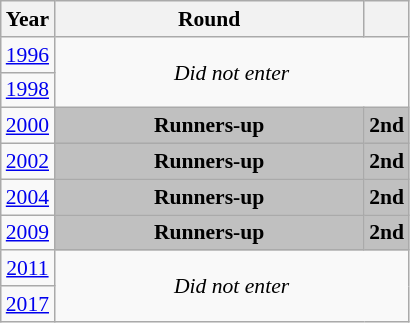<table class="wikitable" style="text-align: center; font-size:90%">
<tr>
<th>Year</th>
<th style="width:200px">Round</th>
<th></th>
</tr>
<tr>
<td><a href='#'>1996</a></td>
<td colspan="2" rowspan="2"><em>Did not enter</em></td>
</tr>
<tr>
<td><a href='#'>1998</a></td>
</tr>
<tr>
<td><a href='#'>2000</a></td>
<td bgcolor=Silver><strong>Runners-up</strong></td>
<td bgcolor=Silver><strong>2nd</strong></td>
</tr>
<tr>
<td><a href='#'>2002</a></td>
<td bgcolor=Silver><strong>Runners-up</strong></td>
<td bgcolor=Silver><strong>2nd</strong></td>
</tr>
<tr>
<td><a href='#'>2004</a></td>
<td bgcolor=Silver><strong>Runners-up</strong></td>
<td bgcolor=Silver><strong>2nd</strong></td>
</tr>
<tr>
<td><a href='#'>2009</a></td>
<td bgcolor=Silver><strong>Runners-up</strong></td>
<td bgcolor=Silver><strong>2nd</strong></td>
</tr>
<tr>
<td><a href='#'>2011</a></td>
<td colspan="2" rowspan="2"><em>Did not enter</em></td>
</tr>
<tr>
<td><a href='#'>2017</a></td>
</tr>
</table>
